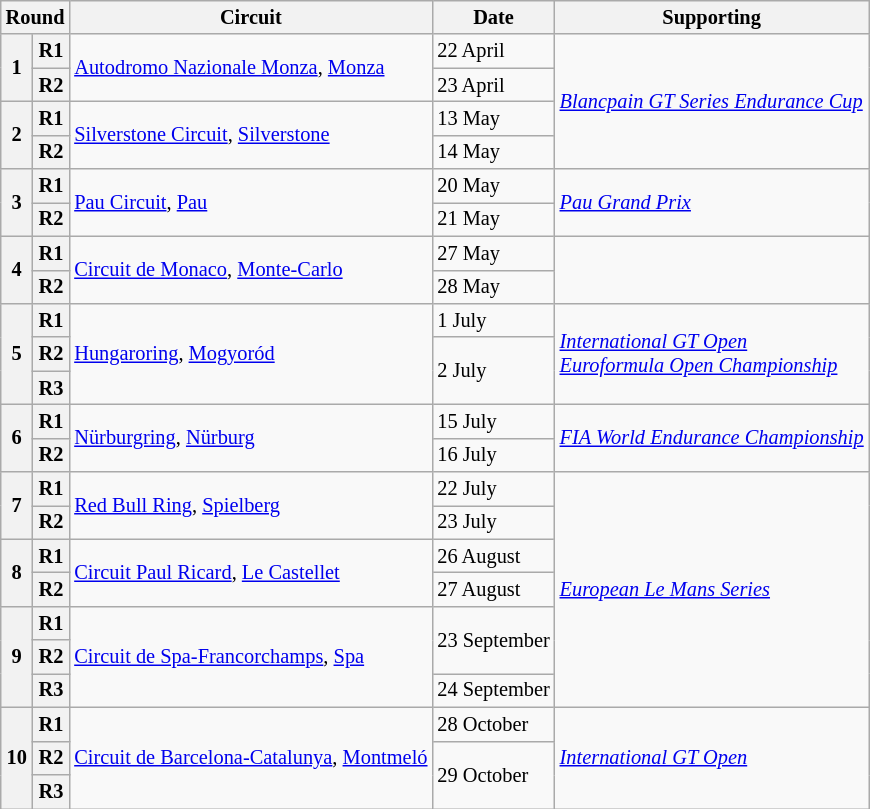<table class="wikitable" style="font-size: 85%">
<tr>
<th colspan=2>Round</th>
<th>Circuit</th>
<th>Date</th>
<th>Supporting</th>
</tr>
<tr>
<th rowspan=2>1</th>
<th>R1</th>
<td rowspan=2> <a href='#'>Autodromo Nazionale Monza</a>, <a href='#'>Monza</a></td>
<td>22 April</td>
<td rowspan=4><em><a href='#'>Blancpain GT Series Endurance Cup</a></em></td>
</tr>
<tr>
<th>R2</th>
<td>23 April</td>
</tr>
<tr>
<th rowspan=2>2</th>
<th>R1</th>
<td rowspan=2> <a href='#'>Silverstone Circuit</a>, <a href='#'>Silverstone</a></td>
<td>13 May</td>
</tr>
<tr>
<th>R2</th>
<td>14 May</td>
</tr>
<tr>
<th rowspan=2>3</th>
<th>R1</th>
<td rowspan=2> <a href='#'>Pau Circuit</a>, <a href='#'>Pau</a></td>
<td>20 May</td>
<td rowspan=2><em><a href='#'>Pau Grand Prix</a></em></td>
</tr>
<tr>
<th>R2</th>
<td>21 May</td>
</tr>
<tr>
<th rowspan=2>4</th>
<th>R1</th>
<td rowspan=2> <a href='#'>Circuit de Monaco</a>, <a href='#'>Monte-Carlo</a></td>
<td>27 May</td>
<td rowspan=2><em></em></td>
</tr>
<tr>
<th>R2</th>
<td>28 May</td>
</tr>
<tr>
<th rowspan=3>5</th>
<th>R1</th>
<td rowspan=3> <a href='#'>Hungaroring</a>, <a href='#'>Mogyoród</a></td>
<td>1 July</td>
<td rowspan=3><em><a href='#'>International GT Open</a></em> <br> <em><a href='#'>Euroformula Open Championship</a></em></td>
</tr>
<tr>
<th>R2</th>
<td rowspan=2>2 July</td>
</tr>
<tr>
<th>R3</th>
</tr>
<tr>
<th rowspan=2>6</th>
<th>R1</th>
<td rowspan=2> <a href='#'>Nürburgring</a>, <a href='#'>Nürburg</a></td>
<td>15 July</td>
<td rowspan=2><em><a href='#'>FIA World Endurance Championship</a></em></td>
</tr>
<tr>
<th>R2</th>
<td>16 July</td>
</tr>
<tr>
<th rowspan=2>7</th>
<th>R1</th>
<td rowspan=2> <a href='#'>Red Bull Ring</a>, <a href='#'>Spielberg</a></td>
<td>22 July</td>
<td rowspan=7><em><a href='#'>European Le Mans Series</a></em></td>
</tr>
<tr>
<th>R2</th>
<td>23 July</td>
</tr>
<tr>
<th rowspan=2>8</th>
<th>R1</th>
<td rowspan=2> <a href='#'>Circuit Paul Ricard</a>, <a href='#'>Le Castellet</a></td>
<td>26 August</td>
</tr>
<tr>
<th>R2</th>
<td>27 August</td>
</tr>
<tr>
<th rowspan=3>9</th>
<th>R1</th>
<td rowspan=3> <a href='#'>Circuit de Spa-Francorchamps</a>, <a href='#'>Spa</a></td>
<td rowspan=2>23 September</td>
</tr>
<tr>
<th>R2</th>
</tr>
<tr>
<th>R3</th>
<td>24 September</td>
</tr>
<tr>
<th rowspan=3>10</th>
<th>R1</th>
<td rowspan=3> <a href='#'>Circuit de Barcelona-Catalunya</a>, <a href='#'>Montmeló</a></td>
<td>28 October</td>
<td rowspan=3><a href='#'><em>International GT Open</em></a></td>
</tr>
<tr>
<th>R2</th>
<td rowspan=2>29 October</td>
</tr>
<tr>
<th>R3</th>
</tr>
</table>
